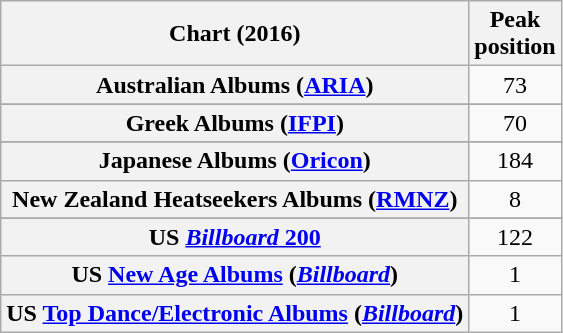<table class="wikitable sortable plainrowheaders" style="text-align:center">
<tr>
<th scope="col">Chart (2016)</th>
<th scope="col">Peak<br>position</th>
</tr>
<tr>
<th scope="row">Australian Albums (<a href='#'>ARIA</a>)</th>
<td>73</td>
</tr>
<tr>
</tr>
<tr>
</tr>
<tr>
</tr>
<tr>
</tr>
<tr>
</tr>
<tr>
</tr>
<tr>
</tr>
<tr>
<th scope="row">Greek Albums (<a href='#'>IFPI</a>)</th>
<td>70</td>
</tr>
<tr>
</tr>
<tr>
<th scope="row">Japanese Albums (<a href='#'>Oricon</a>)</th>
<td>184</td>
</tr>
<tr>
<th scope="row">New Zealand Heatseekers Albums (<a href='#'>RMNZ</a>)</th>
<td>8</td>
</tr>
<tr>
</tr>
<tr>
</tr>
<tr>
</tr>
<tr>
</tr>
<tr>
</tr>
<tr>
</tr>
<tr>
<th scope="row">US <a href='#'><em>Billboard</em> 200</a></th>
<td>122</td>
</tr>
<tr>
<th scope="row">US <a href='#'>New Age Albums</a> (<em><a href='#'>Billboard</a></em>)</th>
<td>1</td>
</tr>
<tr>
<th scope="row">US <a href='#'>Top Dance/Electronic Albums</a> (<em><a href='#'>Billboard</a></em>)</th>
<td>1</td>
</tr>
</table>
